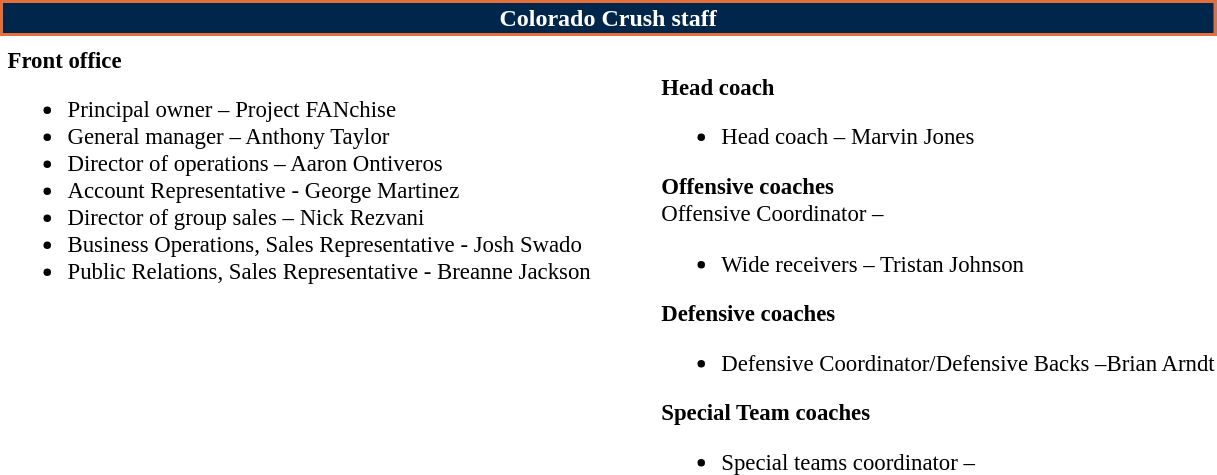<table class="toccolours" style="text-align: left;">
<tr>
<th colspan="7" style="background:#00274B; color:#FFFFFF; text-align: center; border:2px solid #E46F3B;"><strong>Colorado Crush staff</strong></th>
</tr>
<tr>
<td colspan=7 align="right"></td>
</tr>
<tr>
<td valign="top"></td>
<td style="font-size: 95%;" valign="top"><strong>Front office</strong><br><ul><li>Principal owner – Project FANchise</li><li>General manager – Anthony Taylor</li><li>Director of operations – Aaron Ontiveros</li><li>Account Representative - George Martinez</li><li>Director of group sales – Nick Rezvani</li><li>Business Operations, Sales Representative - Josh Swado</li><li>Public Relations, Sales Representative - Breanne Jackson</li></ul></td>
<td width="35"> </td>
<td valign="top"></td>
<td style="font-size: 95%;" valign="top"><br><strong>Head coach</strong><ul><li>Head coach – Marvin Jones</li></ul><strong>Offensive coaches</strong><br>Offensive Coordinator –<ul><li>Wide receivers – Tristan Johnson</li></ul><strong>Defensive coaches</strong><ul><li>Defensive Coordinator/Defensive Backs –Brian Arndt</li></ul><strong>Special Team coaches</strong><ul><li>Special teams coordinator –</li></ul></td>
</tr>
</table>
